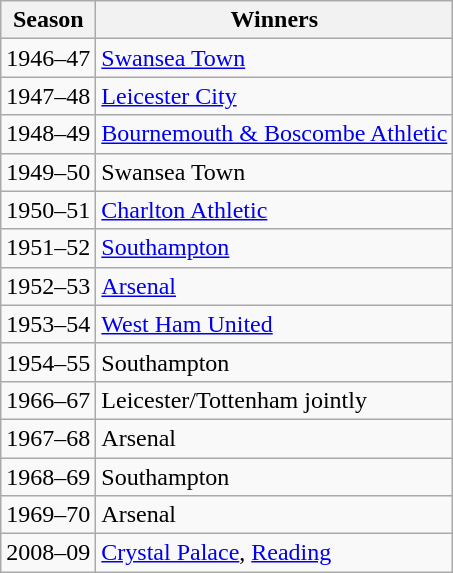<table class="wikitable">
<tr>
<th>Season</th>
<th>Winners</th>
</tr>
<tr>
<td>1946–47</td>
<td><a href='#'>Swansea Town</a></td>
</tr>
<tr>
<td>1947–48</td>
<td><a href='#'>Leicester City</a></td>
</tr>
<tr>
<td>1948–49</td>
<td><a href='#'>Bournemouth & Boscombe Athletic</a></td>
</tr>
<tr>
<td>1949–50</td>
<td>Swansea Town</td>
</tr>
<tr>
<td>1950–51</td>
<td><a href='#'>Charlton Athletic</a></td>
</tr>
<tr>
<td>1951–52</td>
<td><a href='#'>Southampton</a></td>
</tr>
<tr>
<td>1952–53</td>
<td><a href='#'>Arsenal</a></td>
</tr>
<tr>
<td>1953–54</td>
<td><a href='#'>West Ham United</a></td>
</tr>
<tr>
<td>1954–55</td>
<td>Southampton</td>
</tr>
<tr>
<td>1966–67</td>
<td>Leicester/Tottenham jointly</td>
</tr>
<tr>
<td>1967–68</td>
<td>Arsenal</td>
</tr>
<tr>
<td>1968–69</td>
<td>Southampton</td>
</tr>
<tr>
<td>1969–70</td>
<td>Arsenal</td>
</tr>
<tr>
<td>2008–09</td>
<td><a href='#'>Crystal Palace</a>, <a href='#'>Reading</a></td>
</tr>
</table>
